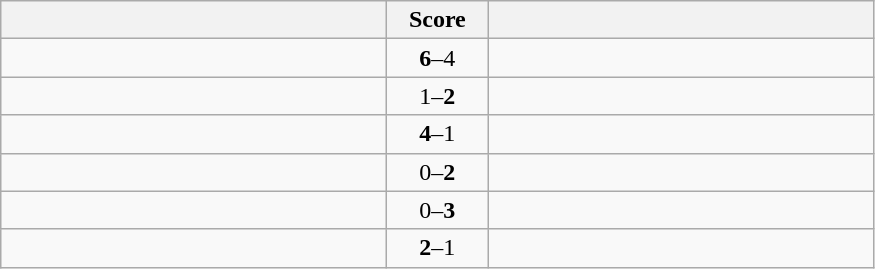<table class="wikitable" style="text-align: center;">
<tr>
<th width=250></th>
<th width=60>Score</th>
<th width=250></th>
</tr>
<tr>
<td align=left><strong></strong></td>
<td><strong>6</strong>–4</td>
<td align=left></td>
</tr>
<tr>
<td align=left></td>
<td>1–<strong>2</strong></td>
<td align=left><strong></strong></td>
</tr>
<tr>
<td align=left><strong></strong></td>
<td><strong>4</strong>–1</td>
<td align=left></td>
</tr>
<tr>
<td align=left></td>
<td>0–<strong>2</strong></td>
<td align=left><strong></strong></td>
</tr>
<tr>
<td align=left></td>
<td>0–<strong>3</strong></td>
<td align=left><strong></strong></td>
</tr>
<tr>
<td align=left><strong></strong></td>
<td><strong>2</strong>–1</td>
<td align=left></td>
</tr>
</table>
